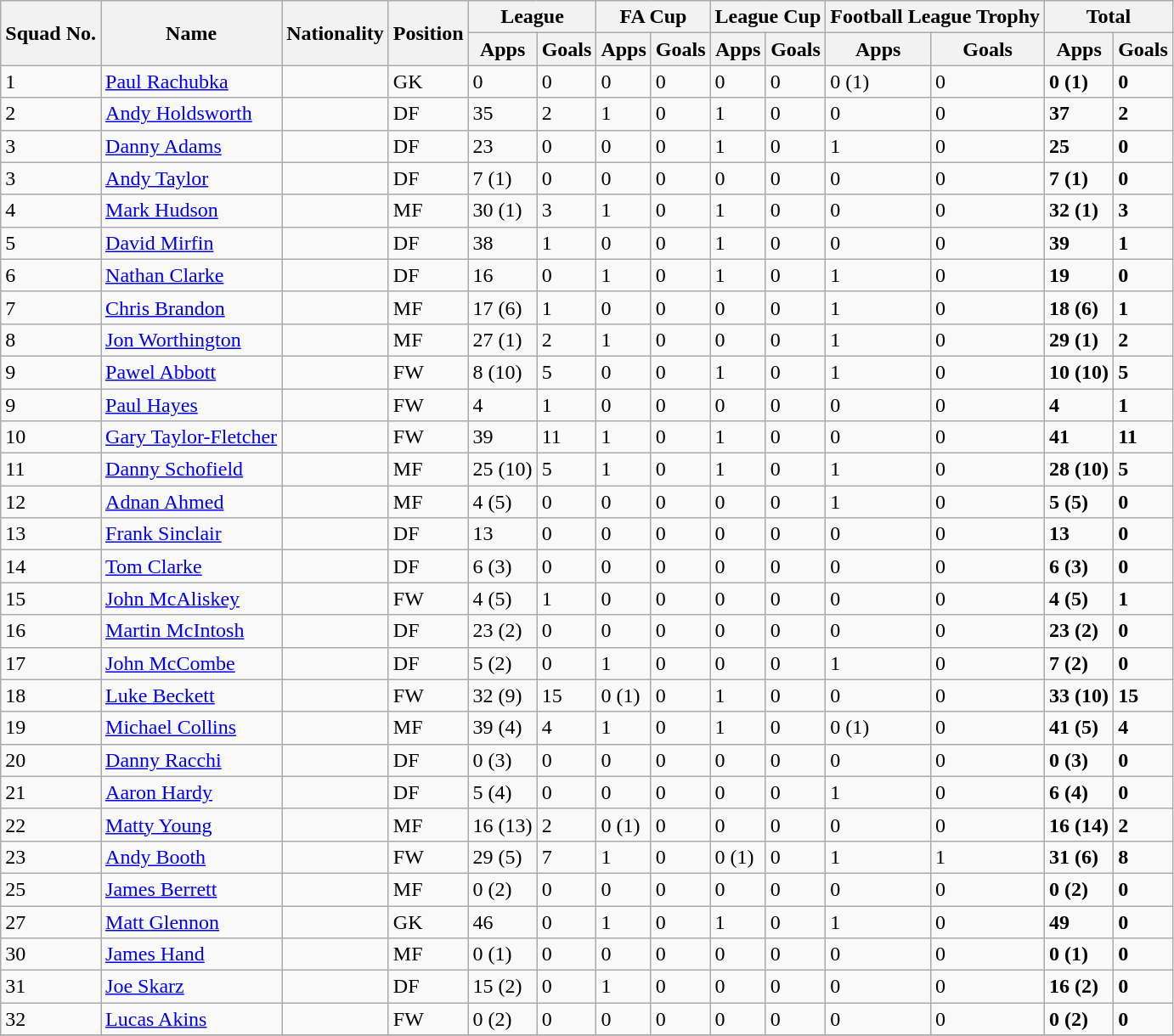<table class="wikitable sortable">
<tr>
<th scope=col rowspan=2>Squad No.</th>
<th scope=col rowspan=2>Name</th>
<th scope=col rowspan=2>Nationality</th>
<th scope=col rowspan=2>Position</th>
<th colspan=2>League</th>
<th colspan=2>FA Cup</th>
<th colspan=2>League Cup</th>
<th colspan=2>Football League Trophy</th>
<th colspan=2>Total</th>
</tr>
<tr>
<th>Apps</th>
<th>Goals</th>
<th>Apps</th>
<th>Goals</th>
<th>Apps</th>
<th>Goals</th>
<th>Apps</th>
<th>Goals</th>
<th>Apps</th>
<th>Goals</th>
</tr>
<tr>
<td>1</td>
<td><a href='#'>Paul Rachubka</a></td>
<td></td>
<td>GK</td>
<td>0</td>
<td>0</td>
<td>0</td>
<td>0</td>
<td>0</td>
<td>0</td>
<td>0 (1)</td>
<td>0</td>
<td><strong>0 (1)</strong></td>
<td><strong>0</strong></td>
</tr>
<tr>
<td>2</td>
<td><a href='#'>Andy Holdsworth</a></td>
<td></td>
<td>DF</td>
<td>35</td>
<td>2</td>
<td>1</td>
<td>0</td>
<td>1</td>
<td>0</td>
<td>0</td>
<td>0</td>
<td><strong>37</strong></td>
<td><strong>2</strong></td>
</tr>
<tr>
<td>3</td>
<td><a href='#'>Danny Adams</a></td>
<td></td>
<td>DF</td>
<td>23</td>
<td>0</td>
<td>0</td>
<td>0</td>
<td>1</td>
<td>0</td>
<td>1</td>
<td>0</td>
<td><strong>25</strong></td>
<td><strong>0</strong></td>
</tr>
<tr>
<td>3</td>
<td><a href='#'>Andy Taylor</a></td>
<td></td>
<td>DF</td>
<td>7 (1)</td>
<td>0</td>
<td>0</td>
<td>0</td>
<td>0</td>
<td>0</td>
<td>0</td>
<td>0</td>
<td><strong>7 (1)</strong></td>
<td><strong>0</strong></td>
</tr>
<tr>
<td>4</td>
<td><a href='#'>Mark Hudson</a></td>
<td></td>
<td>MF</td>
<td>30 (1)</td>
<td>3</td>
<td>1</td>
<td>0</td>
<td>1</td>
<td>0</td>
<td>0</td>
<td>0</td>
<td><strong>32 (1)</strong></td>
<td><strong>3</strong></td>
</tr>
<tr>
<td>5</td>
<td><a href='#'>David Mirfin</a></td>
<td></td>
<td>DF</td>
<td>38</td>
<td>1</td>
<td>0</td>
<td>0</td>
<td>1</td>
<td>0</td>
<td>0</td>
<td>0</td>
<td><strong>39</strong></td>
<td><strong>1</strong></td>
</tr>
<tr>
<td>6</td>
<td><a href='#'>Nathan Clarke</a></td>
<td></td>
<td>DF</td>
<td>16</td>
<td>0</td>
<td>1</td>
<td>0</td>
<td>1</td>
<td>0</td>
<td>1</td>
<td>0</td>
<td><strong>19</strong></td>
<td><strong>0</strong></td>
</tr>
<tr>
<td>7</td>
<td><a href='#'>Chris Brandon</a></td>
<td></td>
<td>MF</td>
<td>17 (6)</td>
<td>1</td>
<td>0</td>
<td>0</td>
<td>0</td>
<td>0</td>
<td>1</td>
<td>0</td>
<td><strong>18 (6)</strong></td>
<td><strong>1</strong></td>
</tr>
<tr>
<td>8</td>
<td><a href='#'>Jon Worthington</a></td>
<td></td>
<td>MF</td>
<td>27 (1)</td>
<td>2</td>
<td>1</td>
<td>0</td>
<td>0</td>
<td>0</td>
<td>1</td>
<td>0</td>
<td><strong>29 (1)</strong></td>
<td><strong>2</strong></td>
</tr>
<tr>
<td>9</td>
<td><a href='#'>Pawel Abbott</a></td>
<td></td>
<td>FW</td>
<td>8 (10)</td>
<td>5</td>
<td>0</td>
<td>0</td>
<td>1</td>
<td>0</td>
<td>1</td>
<td>0</td>
<td><strong>10 (10)</strong></td>
<td><strong>5</strong></td>
</tr>
<tr>
<td>9</td>
<td><a href='#'>Paul Hayes</a></td>
<td></td>
<td>FW</td>
<td>4</td>
<td>1</td>
<td>0</td>
<td>0</td>
<td>0</td>
<td>0</td>
<td>0</td>
<td>0</td>
<td><strong>4</strong></td>
<td><strong>1</strong></td>
</tr>
<tr>
<td>10</td>
<td><a href='#'>Gary Taylor-Fletcher</a></td>
<td></td>
<td>FW</td>
<td>39</td>
<td>11</td>
<td>1</td>
<td>0</td>
<td>1</td>
<td>0</td>
<td>0</td>
<td>0</td>
<td><strong>41</strong></td>
<td><strong>11</strong></td>
</tr>
<tr>
<td>11</td>
<td><a href='#'>Danny Schofield</a></td>
<td></td>
<td>MF</td>
<td>25 (10)</td>
<td>5</td>
<td>1</td>
<td>0</td>
<td>1</td>
<td>0</td>
<td>1</td>
<td>0</td>
<td><strong>28 (10)</strong></td>
<td><strong>5</strong></td>
</tr>
<tr>
<td>12</td>
<td><a href='#'>Adnan Ahmed</a></td>
<td></td>
<td>MF</td>
<td>4 (5)</td>
<td>0</td>
<td>0</td>
<td>0</td>
<td>0</td>
<td>0</td>
<td>1</td>
<td>0</td>
<td><strong>5 (5)</strong></td>
<td><strong>0</strong></td>
</tr>
<tr>
<td>13</td>
<td><a href='#'>Frank Sinclair</a></td>
<td></td>
<td>DF</td>
<td>13</td>
<td>0</td>
<td>0</td>
<td>0</td>
<td>0</td>
<td>0</td>
<td>0</td>
<td>0</td>
<td><strong>13</strong></td>
<td><strong>0</strong></td>
</tr>
<tr>
<td>14</td>
<td><a href='#'>Tom Clarke</a></td>
<td></td>
<td>DF</td>
<td>6 (3)</td>
<td>0</td>
<td>0</td>
<td>0</td>
<td>0</td>
<td>0</td>
<td>0</td>
<td>0</td>
<td><strong>6 (3)</strong></td>
<td><strong>0</strong></td>
</tr>
<tr>
<td>15</td>
<td><a href='#'>John McAliskey</a></td>
<td></td>
<td>FW</td>
<td>4 (5)</td>
<td>1</td>
<td>0</td>
<td>0</td>
<td>0</td>
<td>0</td>
<td>0</td>
<td>0</td>
<td><strong>4 (5)</strong></td>
<td><strong>1</strong></td>
</tr>
<tr>
<td>16</td>
<td><a href='#'>Martin McIntosh</a></td>
<td></td>
<td>DF</td>
<td>23 (2)</td>
<td>0</td>
<td>0</td>
<td>0</td>
<td>0</td>
<td>0</td>
<td>0</td>
<td>0</td>
<td><strong>23 (2)</strong></td>
<td><strong>0</strong></td>
</tr>
<tr>
<td>17</td>
<td><a href='#'>John McCombe</a></td>
<td></td>
<td>DF</td>
<td>5 (2)</td>
<td>0</td>
<td>1</td>
<td>0</td>
<td>0</td>
<td>0</td>
<td>1</td>
<td>0</td>
<td><strong>7 (2)</strong></td>
<td><strong>0</strong></td>
</tr>
<tr>
<td>18</td>
<td><a href='#'>Luke Beckett</a></td>
<td></td>
<td>FW</td>
<td>32 (9)</td>
<td>15</td>
<td>0 (1)</td>
<td>0</td>
<td>1</td>
<td>0</td>
<td>0</td>
<td>0</td>
<td><strong>33 (10)</strong></td>
<td><strong>15</strong></td>
</tr>
<tr>
<td>19</td>
<td><a href='#'>Michael Collins</a></td>
<td></td>
<td>MF</td>
<td>39 (4)</td>
<td>4</td>
<td>1</td>
<td>0</td>
<td>1</td>
<td>0</td>
<td>0 (1)</td>
<td>0</td>
<td><strong>41 (5)</strong></td>
<td><strong>4</strong></td>
</tr>
<tr>
<td>20</td>
<td><a href='#'>Danny Racchi</a></td>
<td></td>
<td>DF</td>
<td>0 (3)</td>
<td>0</td>
<td>0</td>
<td>0</td>
<td>0</td>
<td>0</td>
<td>0</td>
<td>0</td>
<td><strong>0 (3)</strong></td>
<td><strong>0</strong></td>
</tr>
<tr>
<td>21</td>
<td><a href='#'>Aaron Hardy</a></td>
<td></td>
<td>DF</td>
<td>5 (4)</td>
<td>0</td>
<td>0</td>
<td>0</td>
<td>0</td>
<td>0</td>
<td>1</td>
<td>0</td>
<td><strong>6 (4)</strong></td>
<td><strong>0</strong></td>
</tr>
<tr>
<td>22</td>
<td><a href='#'>Matty Young</a></td>
<td></td>
<td>MF</td>
<td>16 (13)</td>
<td>2</td>
<td>0 (1)</td>
<td>0</td>
<td>0</td>
<td>0</td>
<td>0</td>
<td>0</td>
<td><strong>16 (14)</strong></td>
<td><strong>2</strong></td>
</tr>
<tr>
<td>23</td>
<td><a href='#'>Andy Booth</a></td>
<td></td>
<td>FW</td>
<td>29 (5)</td>
<td>7</td>
<td>1</td>
<td>0</td>
<td>0 (1)</td>
<td>0</td>
<td>1</td>
<td>1</td>
<td><strong>31 (6)</strong></td>
<td><strong>8</strong></td>
</tr>
<tr>
<td>25</td>
<td><a href='#'>James Berrett</a></td>
<td></td>
<td>MF</td>
<td>0 (2)</td>
<td>0</td>
<td>0</td>
<td>0</td>
<td>0</td>
<td>0</td>
<td>0</td>
<td>0</td>
<td><strong>0 (2)</strong></td>
<td><strong>0</strong></td>
</tr>
<tr>
<td>27</td>
<td><a href='#'>Matt Glennon</a></td>
<td></td>
<td>GK</td>
<td>46</td>
<td>0</td>
<td>1</td>
<td>0</td>
<td>1</td>
<td>0</td>
<td>1</td>
<td>0</td>
<td><strong>49</strong></td>
<td><strong>0</strong></td>
</tr>
<tr>
<td>30</td>
<td><a href='#'>James Hand</a></td>
<td></td>
<td>MF</td>
<td>0 (1)</td>
<td>0</td>
<td>0</td>
<td>0</td>
<td>0</td>
<td>0</td>
<td>0</td>
<td>0</td>
<td><strong>0 (1)</strong></td>
<td><strong>0</strong></td>
</tr>
<tr>
<td>31</td>
<td><a href='#'>Joe Skarz</a></td>
<td></td>
<td>DF</td>
<td>15 (2)</td>
<td>0</td>
<td>1</td>
<td>0</td>
<td>0</td>
<td>0</td>
<td>0</td>
<td>0</td>
<td><strong>16 (2)</strong></td>
<td><strong>0</strong></td>
</tr>
<tr>
<td>32</td>
<td><a href='#'>Lucas Akins</a></td>
<td></td>
<td>FW</td>
<td>0 (2)</td>
<td>0</td>
<td>0</td>
<td>0</td>
<td>0</td>
<td>0</td>
<td>0</td>
<td>0</td>
<td><strong>0 (2)</strong></td>
<td><strong>0</strong></td>
</tr>
<tr>
</tr>
</table>
